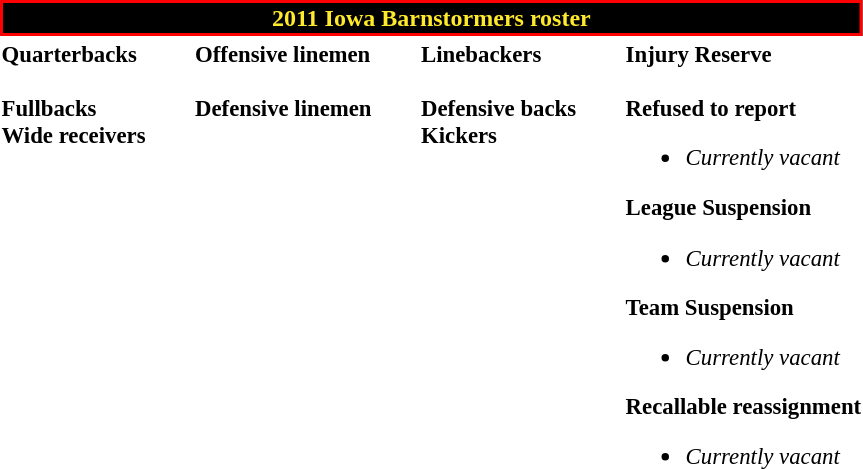<table class="toccolours" style="text-align: left;">
<tr>
<th colspan=7 style="background:black; border: 2px solid red; color:#FFE92B; text-align:center;"><strong>2011 Iowa Barnstormers roster</strong></th>
</tr>
<tr>
<td style="font-size: 95%;" valign="top"><strong>Quarterbacks</strong><br>
<br><strong>Fullbacks</strong>
<br><strong>Wide receivers</strong>



</td>
<td style="width: 25px;"></td>
<td style="font-size: 95%;" valign="top"><strong>Offensive linemen</strong><br>


<br><strong>Defensive linemen</strong>


</td>
<td style="width: 25px;"></td>
<td style="font-size: 95%;" valign="top"><strong>Linebackers</strong><br>

<br><strong>Defensive backs</strong>


<br><strong>Kickers</strong>
</td>
<td style="width: 25px;"></td>
<td style="font-size: 95%;" valign="top"><strong>Injury Reserve</strong><br><br><strong>Refused to report</strong><ul><li><em>Currently vacant</em></li></ul><strong>League Suspension</strong><ul><li><em>Currently vacant</em></li></ul><strong>Team Suspension</strong><ul><li><em>Currently vacant</em></li></ul><strong>Recallable reassignment</strong><ul><li><em>Currently vacant</em></li></ul></td>
</tr>
<tr>
</tr>
</table>
